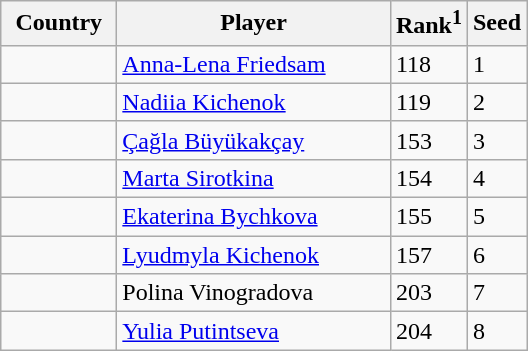<table class="sortable wikitable">
<tr>
<th width="70">Country</th>
<th width="175">Player</th>
<th>Rank<sup>1</sup></th>
<th>Seed</th>
</tr>
<tr>
<td></td>
<td><a href='#'>Anna-Lena Friedsam</a></td>
<td>118</td>
<td>1</td>
</tr>
<tr>
<td></td>
<td><a href='#'>Nadiia Kichenok</a></td>
<td>119</td>
<td>2</td>
</tr>
<tr>
<td></td>
<td><a href='#'>Çağla Büyükakçay</a></td>
<td>153</td>
<td>3</td>
</tr>
<tr>
<td></td>
<td><a href='#'>Marta Sirotkina</a></td>
<td>154</td>
<td>4</td>
</tr>
<tr>
<td></td>
<td><a href='#'>Ekaterina Bychkova</a></td>
<td>155</td>
<td>5</td>
</tr>
<tr>
<td></td>
<td><a href='#'>Lyudmyla Kichenok</a></td>
<td>157</td>
<td>6</td>
</tr>
<tr>
<td></td>
<td>Polina Vinogradova</td>
<td>203</td>
<td>7</td>
</tr>
<tr>
<td></td>
<td><a href='#'>Yulia Putintseva</a></td>
<td>204</td>
<td>8</td>
</tr>
</table>
